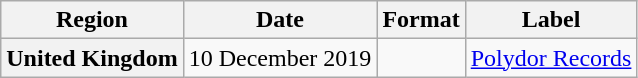<table class="wikitable plainrowheaders" style="text-align:center;">
<tr>
<th>Region</th>
<th>Date</th>
<th>Format</th>
<th>Label</th>
</tr>
<tr>
<th scope="row">United Kingdom</th>
<td>10 December 2019</td>
<td></td>
<td><a href='#'>Polydor Records</a></td>
</tr>
</table>
